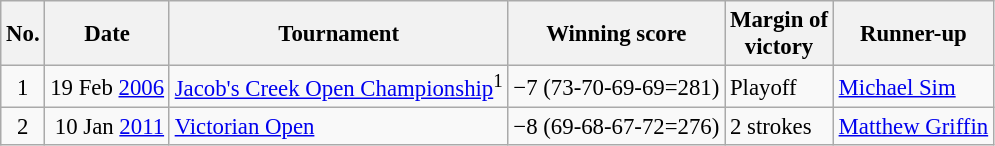<table class="wikitable" style="font-size:95%;">
<tr>
<th>No.</th>
<th>Date</th>
<th>Tournament</th>
<th>Winning score</th>
<th>Margin of<br>victory</th>
<th>Runner-up</th>
</tr>
<tr>
<td align=center>1</td>
<td align=right>19 Feb <a href='#'>2006</a></td>
<td><a href='#'>Jacob's Creek Open Championship</a><sup>1</sup></td>
<td>−7 (73-70-69-69=281)</td>
<td>Playoff</td>
<td> <a href='#'>Michael Sim</a></td>
</tr>
<tr>
<td align=center>2</td>
<td align=right>10 Jan <a href='#'>2011</a></td>
<td><a href='#'>Victorian Open</a></td>
<td>−8 (69-68-67-72=276)</td>
<td>2 strokes</td>
<td> <a href='#'>Matthew Griffin</a></td>
</tr>
</table>
